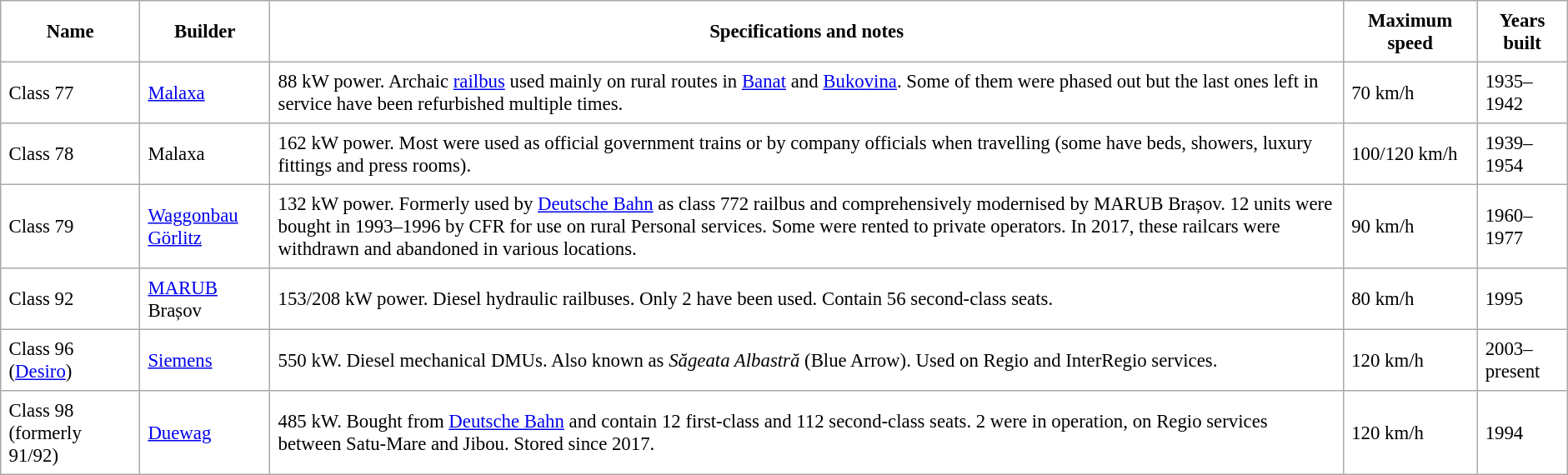<table border="1" class="toccolours" style="margin:auto; font-size:95%; border:1px #aaa solid; border-collapse:collapse; margin:10px 10px 10px 0; padding:0;" cellpadding="6">
<tr>
<th>Name</th>
<th>Builder</th>
<th>Specifications and notes</th>
<th>Maximum speed</th>
<th>Years built</th>
</tr>
<tr>
<td>Class 77</td>
<td><a href='#'>Malaxa</a></td>
<td>88 kW power. Archaic <a href='#'>railbus</a> used mainly on rural routes in <a href='#'>Banat</a> and <a href='#'>Bukovina</a>. Some of them were phased out but the last ones left in service have been refurbished multiple times.</td>
<td>70 km/h</td>
<td>1935–1942</td>
</tr>
<tr>
<td>Class 78</td>
<td>Malaxa</td>
<td>162 kW power. Most were used as official government trains or by company officials when travelling (some have beds, showers, luxury fittings and press rooms).</td>
<td>100/120 km/h</td>
<td>1939–1954</td>
</tr>
<tr>
<td>Class 79</td>
<td><a href='#'>Waggonbau Görlitz</a></td>
<td>132 kW power. Formerly used by <a href='#'>Deutsche Bahn</a> as class 772 railbus and comprehensively modernised by MARUB Brașov. 12 units were bought in 1993–1996 by CFR for use on rural Personal services. Some were rented to private operators. In 2017, these railcars were withdrawn and abandoned in various locations.</td>
<td>90 km/h</td>
<td>1960–1977</td>
</tr>
<tr>
<td>Class 92</td>
<td><a href='#'>MARUB</a> Brașov</td>
<td>153/208 kW power. Diesel hydraulic railbuses. Only 2 have been used. Contain 56 second-class seats.</td>
<td>80 km/h</td>
<td>1995</td>
</tr>
<tr>
<td>Class 96 (<a href='#'>Desiro</a>)</td>
<td><a href='#'>Siemens</a></td>
<td>550 kW. Diesel mechanical DMUs. Also known as <em>Săgeata Albastră</em> (Blue Arrow). Used on Regio and InterRegio services.</td>
<td>120 km/h</td>
<td>2003–present</td>
</tr>
<tr>
<td>Class 98 (formerly 91/92)</td>
<td><a href='#'>Duewag</a></td>
<td>485 kW. Bought from <a href='#'>Deutsche Bahn</a> and contain 12 first-class and 112 second-class seats. 2 were in operation, on Regio services between Satu-Mare and Jibou. Stored since 2017.</td>
<td>120 km/h</td>
<td>1994</td>
</tr>
</table>
